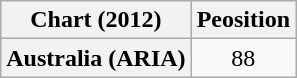<table class="wikitable plainrowheaders">
<tr>
<th scope="col">Chart (2012)</th>
<th scope="col">Peosition</th>
</tr>
<tr>
<th scope="row">Australia (ARIA)</th>
<td style="text-align:center;">88</td>
</tr>
</table>
